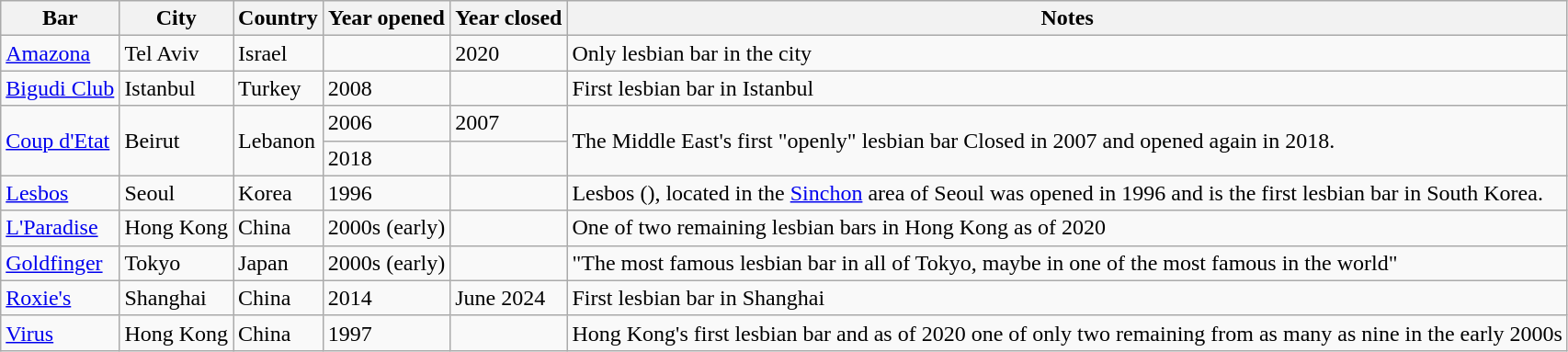<table class="wikitable sortable">
<tr>
<th>Bar</th>
<th>City</th>
<th>Country</th>
<th>Year opened</th>
<th>Year closed</th>
<th>Notes</th>
</tr>
<tr>
<td><a href='#'>Amazona</a></td>
<td>Tel Aviv</td>
<td>Israel</td>
<td></td>
<td>2020</td>
<td>Only lesbian bar in the city</td>
</tr>
<tr>
<td><a href='#'>Bigudi Club</a></td>
<td>Istanbul</td>
<td>Turkey</td>
<td>2008</td>
<td></td>
<td>First lesbian bar in Istanbul</td>
</tr>
<tr>
<td rowspan="2"><a href='#'>Coup d'Etat</a></td>
<td rowspan="2">Beirut</td>
<td rowspan="2">Lebanon</td>
<td>2006</td>
<td>2007</td>
<td rowspan="2">The Middle East's first "openly" lesbian bar Closed in 2007 and opened again in 2018.</td>
</tr>
<tr>
<td>2018</td>
<td></td>
</tr>
<tr>
<td><a href='#'>Lesbos</a></td>
<td>Seoul</td>
<td>Korea</td>
<td>1996</td>
<td></td>
<td>Lesbos (), located in the <a href='#'>Sinchon</a> area of Seoul was opened in 1996 and is the first lesbian bar in South Korea.</td>
</tr>
<tr>
<td><a href='#'>L'Paradise</a></td>
<td>Hong Kong</td>
<td>China</td>
<td>2000s (early)</td>
<td></td>
<td>One of two remaining lesbian bars in Hong Kong as of 2020</td>
</tr>
<tr>
<td><a href='#'>Goldfinger</a></td>
<td>Tokyo</td>
<td>Japan</td>
<td>2000s (early)</td>
<td></td>
<td>"The most famous lesbian bar in all of Tokyo, maybe in one of the most famous in the world"</td>
</tr>
<tr>
<td><a href='#'>Roxie's</a></td>
<td>Shanghai</td>
<td>China</td>
<td>2014</td>
<td>June 2024</td>
<td>First lesbian bar in Shanghai</td>
</tr>
<tr>
<td><a href='#'>Virus</a></td>
<td>Hong Kong</td>
<td>China</td>
<td>1997</td>
<td></td>
<td>Hong Kong's first lesbian bar and as of 2020 one of only two remaining from as many as nine in the early 2000s</td>
</tr>
</table>
